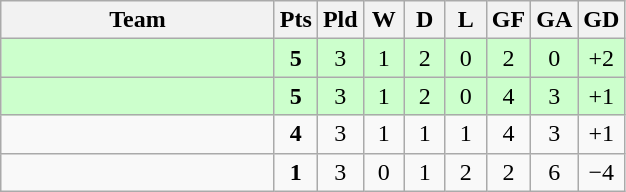<table class="wikitable" style="text-align:center;">
<tr>
<th width=175>Team</th>
<th width=20 abbr="Points">Pts</th>
<th width=20 abbr="Played">Pld</th>
<th width=20 abbr="Won">W</th>
<th width=20 abbr="Drawn">D</th>
<th width=20 abbr="Lost">L</th>
<th width=20 abbr="Goals for">GF</th>
<th width=20 abbr="Goals against">GA</th>
<th width=20 abbr="Goal difference">GD</th>
</tr>
<tr style="background:#ccffcc;">
<td style="text-align:left;"></td>
<td><strong>5</strong></td>
<td>3</td>
<td>1</td>
<td>2</td>
<td>0</td>
<td>2</td>
<td>0</td>
<td>+2</td>
</tr>
<tr style="background:#ccffcc;">
<td style="text-align:left;"></td>
<td><strong>5</strong></td>
<td>3</td>
<td>1</td>
<td>2</td>
<td>0</td>
<td>4</td>
<td>3</td>
<td>+1</td>
</tr>
<tr>
<td style="text-align:left;"></td>
<td><strong>4</strong></td>
<td>3</td>
<td>1</td>
<td>1</td>
<td>1</td>
<td>4</td>
<td>3</td>
<td>+1</td>
</tr>
<tr>
<td style="text-align:left;"></td>
<td><strong>1</strong></td>
<td>3</td>
<td>0</td>
<td>1</td>
<td>2</td>
<td>2</td>
<td>6</td>
<td>−4</td>
</tr>
</table>
